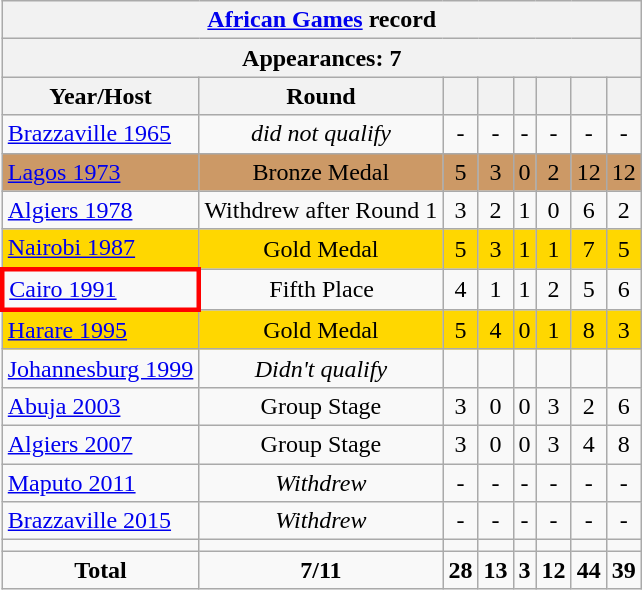<table class="wikitable" style="text-align: center;">
<tr>
<th colspan=9><a href='#'>African Games</a> record</th>
</tr>
<tr>
<th colspan=9>Appearances: 7</th>
</tr>
<tr>
<th>Year/Host</th>
<th>Round</th>
<th></th>
<th></th>
<th></th>
<th></th>
<th></th>
<th></th>
</tr>
<tr>
<td style="text-align: left"> <a href='#'>Brazzaville 1965</a></td>
<td><em>did not qualify</em></td>
<td>-</td>
<td>-</td>
<td>-</td>
<td>-</td>
<td>-</td>
<td>-</td>
</tr>
<tr bgcolor="#cc9966">
<td style="text-align: left"> <a href='#'>Lagos 1973</a></td>
<td>Bronze Medal</td>
<td>5</td>
<td>3</td>
<td>0</td>
<td>2</td>
<td>12</td>
<td>12</td>
</tr>
<tr>
<td style="text-align: left"> <a href='#'>Algiers 1978</a></td>
<td>Withdrew after Round 1</td>
<td>3</td>
<td>2</td>
<td>1</td>
<td>0</td>
<td>6</td>
<td>2</td>
</tr>
<tr bgcolor=gold>
<td style="text-align: left"> <a href='#'>Nairobi 1987</a></td>
<td>Gold Medal</td>
<td>5</td>
<td>3</td>
<td>1</td>
<td>1</td>
<td>7</td>
<td>5</td>
</tr>
<tr>
<td style="border: 3px solid red;text-align: left"> <a href='#'>Cairo 1991</a></td>
<td>Fifth Place</td>
<td>4</td>
<td>1</td>
<td>1</td>
<td>2</td>
<td>5</td>
<td>6</td>
</tr>
<tr bgcolor=gold>
<td style="text-align: left"> <a href='#'>Harare 1995</a></td>
<td>Gold Medal</td>
<td>5</td>
<td>4</td>
<td>0</td>
<td>1</td>
<td>8</td>
<td>3</td>
</tr>
<tr>
<td style="text-align: left"> <a href='#'>Johannesburg 1999</a></td>
<td><em>Didn't qualify</em></td>
<td></td>
<td></td>
<td></td>
<td></td>
<td></td>
<td></td>
</tr>
<tr>
<td style="text-align: left"> <a href='#'>Abuja 2003</a></td>
<td>Group Stage</td>
<td>3</td>
<td>0</td>
<td>0</td>
<td>3</td>
<td>2</td>
<td>6</td>
</tr>
<tr>
<td style="text-align: left"> <a href='#'>Algiers 2007</a></td>
<td>Group Stage</td>
<td>3</td>
<td>0</td>
<td>0</td>
<td>3</td>
<td>4</td>
<td>8</td>
</tr>
<tr>
<td style="text-align: left"> <a href='#'>Maputo 2011</a></td>
<td><em>Withdrew</em></td>
<td>-</td>
<td>-</td>
<td>-</td>
<td>-</td>
<td>-</td>
<td>-</td>
</tr>
<tr>
<td style="text-align: left"> <a href='#'>Brazzaville 2015</a></td>
<td><em>Withdrew</em></td>
<td>-</td>
<td>-</td>
<td>-</td>
<td>-</td>
<td>-</td>
<td>-</td>
</tr>
<tr>
<td></td>
<td></td>
<td></td>
<td></td>
<td></td>
<td></td>
<td></td>
<td></td>
</tr>
<tr>
<td><strong>Total</strong></td>
<td><strong>7/11</strong></td>
<td><strong>28</strong></td>
<td><strong>13</strong></td>
<td><strong>3</strong></td>
<td><strong>12</strong></td>
<td><strong>44</strong></td>
<td><strong>39</strong></td>
</tr>
</table>
